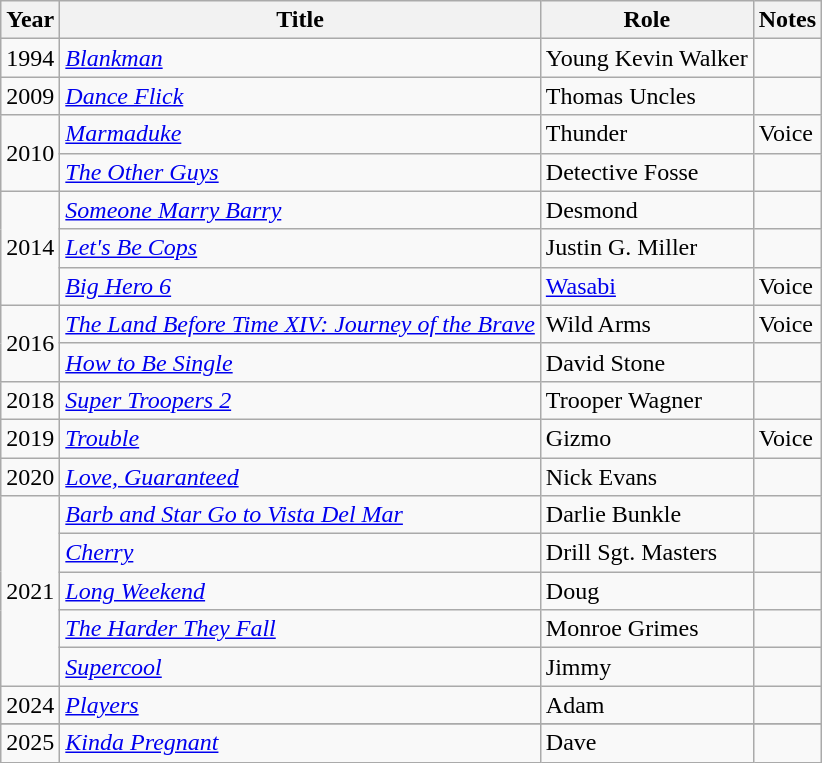<table class="wikitable sortable">
<tr>
<th>Year</th>
<th>Title</th>
<th>Role</th>
<th class="unsortable">Notes</th>
</tr>
<tr>
<td>1994</td>
<td><em><a href='#'>Blankman</a></em></td>
<td>Young Kevin Walker</td>
<td></td>
</tr>
<tr>
<td>2009</td>
<td><em><a href='#'>Dance Flick</a></em></td>
<td>Thomas Uncles</td>
<td></td>
</tr>
<tr>
<td rowspan="2">2010</td>
<td><em><a href='#'>Marmaduke</a></em></td>
<td>Thunder</td>
<td>Voice</td>
</tr>
<tr>
<td><em><a href='#'>The Other Guys</a></em></td>
<td>Detective Fosse</td>
<td></td>
</tr>
<tr>
<td rowspan="3">2014</td>
<td><em><a href='#'>Someone Marry Barry</a></em></td>
<td>Desmond</td>
<td></td>
</tr>
<tr>
<td><em><a href='#'>Let's Be Cops</a></em></td>
<td>Justin G. Miller</td>
<td></td>
</tr>
<tr>
<td><em><a href='#'>Big Hero 6</a></em></td>
<td><a href='#'>Wasabi</a></td>
<td>Voice</td>
</tr>
<tr>
<td rowspan="2">2016</td>
<td><em><a href='#'>The Land Before Time XIV: Journey of the Brave</a></em></td>
<td>Wild Arms</td>
<td>Voice </td>
</tr>
<tr>
<td><em><a href='#'>How to Be Single</a></em></td>
<td>David Stone</td>
<td></td>
</tr>
<tr>
<td>2018</td>
<td><em><a href='#'>Super Troopers 2</a></em></td>
<td>Trooper Wagner</td>
<td></td>
</tr>
<tr>
<td>2019</td>
<td><em><a href='#'>Trouble</a></em></td>
<td>Gizmo</td>
<td>Voice</td>
</tr>
<tr>
<td>2020</td>
<td><em><a href='#'>Love, Guaranteed</a></em></td>
<td>Nick Evans</td>
<td></td>
</tr>
<tr>
<td rowspan="5">2021</td>
<td><em><a href='#'>Barb and Star Go to Vista Del Mar</a></em></td>
<td>Darlie Bunkle</td>
<td></td>
</tr>
<tr>
<td><em><a href='#'>Cherry</a></em></td>
<td>Drill Sgt. Masters</td>
<td></td>
</tr>
<tr>
<td><em><a href='#'>Long Weekend</a></em></td>
<td>Doug</td>
<td></td>
</tr>
<tr>
<td><em><a href='#'>The Harder They Fall</a></em></td>
<td>Monroe Grimes</td>
<td></td>
</tr>
<tr>
<td><em><a href='#'>Supercool</a></em></td>
<td>Jimmy</td>
<td></td>
</tr>
<tr>
<td>2024</td>
<td><em><a href='#'>Players</a></em></td>
<td>Adam</td>
<td></td>
</tr>
<tr>
</tr>
<tr>
<td>2025</td>
<td><em><a href='#'>Kinda Pregnant</a></em></td>
<td>Dave</td>
<td></td>
</tr>
</table>
